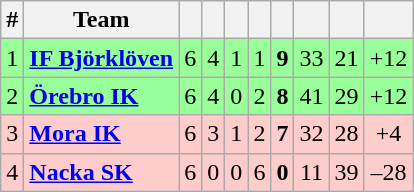<table class="wikitable sortable">
<tr>
<th>#</th>
<th>Team</th>
<th></th>
<th></th>
<th></th>
<th></th>
<th></th>
<th></th>
<th></th>
<th></th>
</tr>
<tr style="background: #99FF99;">
<td>1</td>
<td><strong><a href='#'>IF Björklöven</a></strong></td>
<td style="text-align: center;">6</td>
<td style="text-align: center;">4</td>
<td style="text-align: center;">1</td>
<td style="text-align: center;">1</td>
<td style="text-align: center;"><strong>9</strong></td>
<td style="text-align: center;">33</td>
<td style="text-align: center;">21</td>
<td style="text-align: center;">+12</td>
</tr>
<tr style="background: #99FF99;">
<td>2</td>
<td><strong><a href='#'>Örebro IK</a></strong></td>
<td style="text-align: center;">6</td>
<td style="text-align: center;">4</td>
<td style="text-align: center;">0</td>
<td style="text-align: center;">2</td>
<td style="text-align: center;"><strong>8</strong></td>
<td style="text-align: center;">41</td>
<td style="text-align: center;">29</td>
<td style="text-align: center;">+12</td>
</tr>
<tr style="background: #FFCCCC;">
<td>3</td>
<td><strong><a href='#'>Mora IK</a></strong></td>
<td style="text-align: center;">6</td>
<td style="text-align: center;">3</td>
<td style="text-align: center;">1</td>
<td style="text-align: center;">2</td>
<td style="text-align: center;"><strong>7</strong></td>
<td style="text-align: center;">32</td>
<td style="text-align: center;">28</td>
<td style="text-align: center;">+4</td>
</tr>
<tr style="background: #FFCCCC;">
<td>4</td>
<td><strong><a href='#'>Nacka SK</a></strong></td>
<td style="text-align: center;">6</td>
<td style="text-align: center;">0</td>
<td style="text-align: center;">0</td>
<td style="text-align: center;">6</td>
<td style="text-align: center;"><strong>0</strong></td>
<td style="text-align: center;">11</td>
<td style="text-align: center;">39</td>
<td style="text-align: center;">–28</td>
</tr>
</table>
